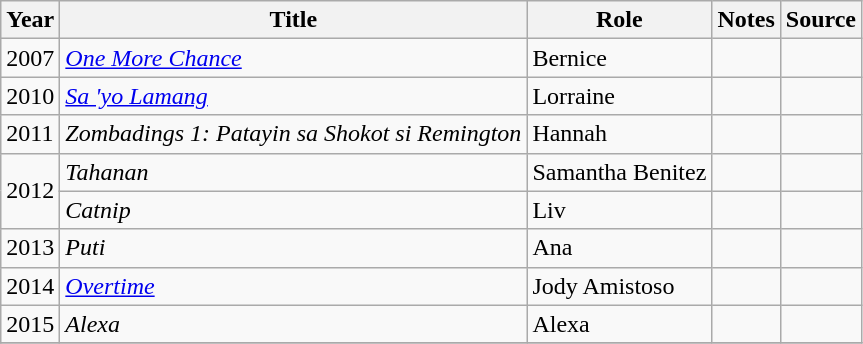<table class="wikitable sortable" >
<tr>
<th>Year</th>
<th>Title</th>
<th>Role</th>
<th class="unsortable">Notes </th>
<th class="unsortable">Source </th>
</tr>
<tr>
<td>2007</td>
<td><em><a href='#'>One More Chance</a></em></td>
<td>Bernice</td>
<td></td>
<td></td>
</tr>
<tr>
<td>2010</td>
<td><em><a href='#'>Sa 'yo Lamang</a></em></td>
<td>Lorraine</td>
<td></td>
<td></td>
</tr>
<tr>
<td>2011</td>
<td><em>Zombadings 1: Patayin sa Shokot si Remington</em></td>
<td>Hannah</td>
<td></td>
<td></td>
</tr>
<tr>
<td rowspan="2">2012</td>
<td><em>Tahanan</em></td>
<td>Samantha Benitez</td>
<td></td>
<td></td>
</tr>
<tr>
<td><em>Catnip</em></td>
<td>Liv</td>
<td></td>
<td></td>
</tr>
<tr>
<td>2013</td>
<td><em>Puti</em></td>
<td>Ana</td>
<td></td>
<td></td>
</tr>
<tr>
<td>2014</td>
<td><em><a href='#'>Overtime</a></em></td>
<td>Jody Amistoso</td>
<td></td>
<td></td>
</tr>
<tr>
<td>2015</td>
<td><em>Alexa</em></td>
<td>Alexa</td>
<td></td>
<td></td>
</tr>
<tr>
</tr>
</table>
